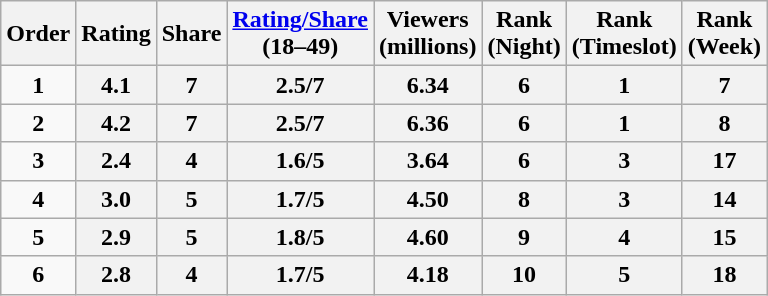<table class="wikitable sortable">
<tr>
<th>Order</th>
<th>Rating</th>
<th>Share</th>
<th><a href='#'>Rating/Share</a><br>(18–49)</th>
<th>Viewers<br>(millions)</th>
<th>Rank<br>(Night)</th>
<th>Rank<br>(Timeslot)</th>
<th>Rank<br>(Week)</th>
</tr>
<tr>
<td style="text-align:center"><strong>1</strong></td>
<th>4.1</th>
<th>7</th>
<th>2.5/7</th>
<th>6.34</th>
<th>6</th>
<th>1</th>
<th>7</th>
</tr>
<tr>
<td style="text-align:center"><strong>2</strong></td>
<th>4.2</th>
<th>7</th>
<th>2.5/7</th>
<th>6.36</th>
<th>6</th>
<th>1</th>
<th>8</th>
</tr>
<tr>
<td style="text-align:center"><strong>3</strong></td>
<th>2.4</th>
<th>4</th>
<th>1.6/5</th>
<th>3.64</th>
<th>6</th>
<th>3</th>
<th>17</th>
</tr>
<tr>
<td style="text-align:center"><strong>4</strong></td>
<th>3.0</th>
<th>5</th>
<th>1.7/5</th>
<th>4.50</th>
<th>8</th>
<th>3</th>
<th>14</th>
</tr>
<tr>
<td style="text-align:center"><strong>5</strong></td>
<th>2.9</th>
<th>5</th>
<th>1.8/5</th>
<th>4.60</th>
<th>9</th>
<th>4</th>
<th>15</th>
</tr>
<tr>
<td style="text-align:center"><strong>6</strong></td>
<th>2.8</th>
<th>4</th>
<th>1.7/5</th>
<th>4.18</th>
<th>10</th>
<th>5</th>
<th>18</th>
</tr>
</table>
